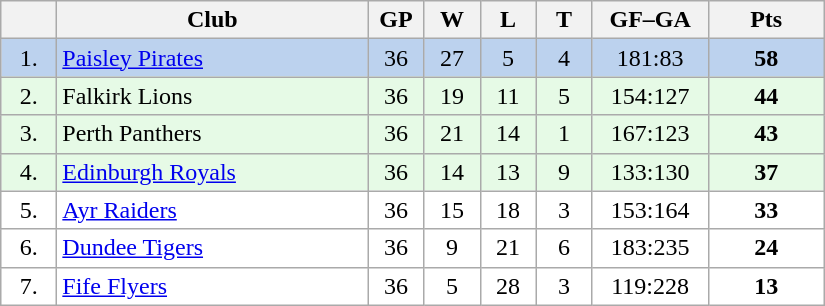<table class="wikitable">
<tr>
<th width="30"></th>
<th width="200">Club</th>
<th width="30">GP</th>
<th width="30">W</th>
<th width="30">L</th>
<th width="30">T</th>
<th width="70">GF–GA</th>
<th width="70">Pts</th>
</tr>
<tr bgcolor="#BCD2EE" align="center">
<td>1.</td>
<td align="left"><a href='#'>Paisley Pirates</a></td>
<td>36</td>
<td>27</td>
<td>5</td>
<td>4</td>
<td>181:83</td>
<td><strong>58</strong></td>
</tr>
<tr bgcolor="#e6fae6" align="center">
<td>2.</td>
<td align="left">Falkirk Lions</td>
<td>36</td>
<td>19</td>
<td>11</td>
<td>5</td>
<td>154:127</td>
<td><strong>44</strong></td>
</tr>
<tr bgcolor="#e6fae6" align="center">
<td>3.</td>
<td align="left">Perth Panthers</td>
<td>36</td>
<td>21</td>
<td>14</td>
<td>1</td>
<td>167:123</td>
<td><strong>43</strong></td>
</tr>
<tr bgcolor="#e6fae6" align="center">
<td>4.</td>
<td align="left"><a href='#'>Edinburgh Royals</a></td>
<td>36</td>
<td>14</td>
<td>13</td>
<td>9</td>
<td>133:130</td>
<td><strong>37</strong></td>
</tr>
<tr bgcolor="#FFFFFF" align="center">
<td>5.</td>
<td align="left"><a href='#'>Ayr Raiders</a></td>
<td>36</td>
<td>15</td>
<td>18</td>
<td>3</td>
<td>153:164</td>
<td><strong>33</strong></td>
</tr>
<tr bgcolor="#FFFFFF" align="center">
<td>6.</td>
<td align="left"><a href='#'>Dundee Tigers</a></td>
<td>36</td>
<td>9</td>
<td>21</td>
<td>6</td>
<td>183:235</td>
<td><strong>24</strong></td>
</tr>
<tr bgcolor="#FFFFFF" align="center">
<td>7.</td>
<td align="left"><a href='#'>Fife Flyers</a></td>
<td>36</td>
<td>5</td>
<td>28</td>
<td>3</td>
<td>119:228</td>
<td><strong>13</strong></td>
</tr>
</table>
